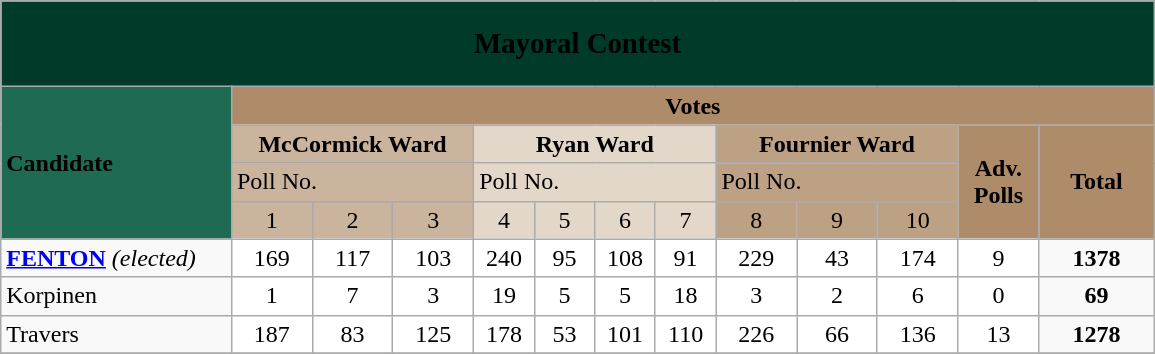<table class="wikitable" border"1" width="770">
<tr>
<td style= "text-align:center; height: 50px;" colspan="13" bgcolor=003A2A><span><big><strong>Mayoral  Contest</strong></big></span></td>
</tr>
<tr>
<td style="text-align:left;" rowspan="4" width="20%" bgcolor= 1f6a53><span> <strong>Candidate</strong></span></td>
<td style="text-align:center; " width="80%" colspan="12" bgcolor= AE8C6A><strong>Votes</strong></td>
</tr>
<tr>
<td style="text-align:center;" width="21%" colspan="3" bgcolor= CAB49E><strong>McCormick Ward</strong></td>
<td style="text-align:center;" width="21%" colspan="4" bgcolor= E3D7CA><strong>Ryan Ward</strong></td>
<td style="text-align:center;" width="21%" colspan="3" bgcolor= BDA185><strong>Fournier Ward</strong></td>
<td style="text-align:center;" width="7%"  rowspan="3" bgcolor= AE8C6A><strong>Adv. Polls</strong></td>
<td style="text-align:center;" width="10%" rowspan="3" bgcolor= AE8C6A><strong>Total</strong></td>
</tr>
<tr>
<td style="text-align:left;" width="21%" colspan="3" bgcolor= CAB49E>Poll No.</td>
<td style="text-align:left;" width="21%" colspan="4" bgcolor= E3D7CA>Poll No.</td>
<td style="text-align:left;" width="21%" colspan="3" bgcolor= BDA185>Poll No.</td>
</tr>
<tr>
<td style="text-align:center;" width="7%"    bgcolor= CAB49E>1</td>
<td style="text-align:center;" width="7%"    bgcolor= CAB49E>2</td>
<td style="text-align:center;" width="7%"    bgcolor= CAB49E>3</td>
<td style="text-align:center;" width="5.25%" bgcolor= E3D7CA>4</td>
<td style="text-align:center;" width="5.25%" bgcolor= E3D7CA>5</td>
<td style="text-align:center;" width="5.25%" bgcolor= E3D7CA>6</td>
<td style="text-align:center;" width="5.25%" bgcolor= E3D7CA>7</td>
<td style="text-align:center;" width="7%"    bgcolor= BDA185>8</td>
<td style="text-align:center;" width="7%"    bgcolor= BDA185>9</td>
<td style="text-align:center;" width="7%"    bgcolor= BDA185>10</td>
</tr>
<tr>
<td><strong><a href='#'>FENTON</a></strong> <em>(elected)</em></td>
<td style="text-align:center;" bgcolor= white>169</td>
<td style="text-align:center;" bgcolor= white>117</td>
<td style="text-align:center;" bgcolor= white>103</td>
<td style="text-align:center;" bgcolor= white>240</td>
<td style="text-align:center;" bgcolor= white>95</td>
<td style="text-align:center;" bgcolor= white>108</td>
<td style="text-align:center;" bgcolor= white>91</td>
<td style="text-align:center;" bgcolor= white>229</td>
<td style="text-align:center;" bgcolor= white>43</td>
<td style="text-align:center;" bgcolor= white>174</td>
<td style="text-align:center;" bgcolor= white>9</td>
<td style="text-align:center;"><strong>1378</strong></td>
</tr>
<tr>
<td>Korpinen</td>
<td style="text-align:center;" bgcolor= white>1</td>
<td style="text-align:center;" bgcolor= white>7</td>
<td style="text-align:center;" bgcolor= white>3</td>
<td style="text-align:center;" bgcolor= white>19</td>
<td style="text-align:center;" bgcolor= white>5</td>
<td style="text-align:center;" bgcolor= white>5</td>
<td style="text-align:center;" bgcolor= white>18</td>
<td style="text-align:center;" bgcolor= white>3</td>
<td style="text-align:center;" bgcolor= white>2</td>
<td style="text-align:center;" bgcolor= white>6</td>
<td style="text-align:center;" bgcolor= white>0</td>
<td style="text-align:center;"><strong>69</strong></td>
</tr>
<tr>
<td>Travers</td>
<td style="text-align:center;" bgcolor= white>187</td>
<td style="text-align:center;" bgcolor= white>83</td>
<td style="text-align:center;" bgcolor= white>125</td>
<td style="text-align:center;" bgcolor= white>178</td>
<td style="text-align:center;" bgcolor= white>53</td>
<td style="text-align:center;" bgcolor= white>101</td>
<td style="text-align:center;" bgcolor= white>110</td>
<td style="text-align:center;" bgcolor= white>226</td>
<td style="text-align:center;" bgcolor= white>66</td>
<td style="text-align:center;" bgcolor= white>136</td>
<td style="text-align:center;" bgcolor= white>13</td>
<td style="text-align:center;"><strong>1278</strong></td>
</tr>
<tr>
</tr>
</table>
